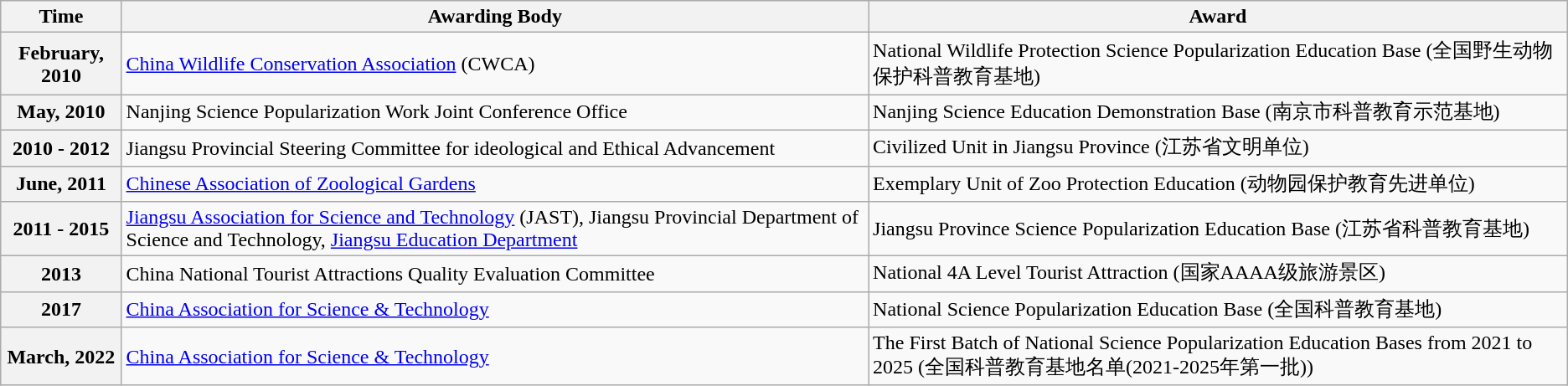<table class="wikitable">
<tr>
<th>Time</th>
<th>Awarding Body</th>
<th>Award</th>
</tr>
<tr>
<th>February, 2010</th>
<td><a href='#'>China Wildlife Conservation Association</a> (CWCA)</td>
<td>National Wildlife Protection Science Popularization Education Base (全国野生动物保护科普教育基地)</td>
</tr>
<tr>
<th>May, 2010</th>
<td>Nanjing Science Popularization Work Joint Conference Office</td>
<td>Nanjing Science Education Demonstration Base (南京市科普教育示范基地)</td>
</tr>
<tr>
<th>2010 - 2012</th>
<td>Jiangsu Provincial Steering Committee for ideological and Ethical Advancement</td>
<td>Civilized Unit in Jiangsu Province (江苏省文明单位)</td>
</tr>
<tr>
<th>June, 2011</th>
<td><a href='#'>Chinese Association of Zoological Gardens</a></td>
<td>Exemplary Unit of Zoo Protection Education (动物园保护教育先进单位)</td>
</tr>
<tr>
<th>2011 - 2015</th>
<td><a href='#'>Jiangsu Association for Science and Technology</a> (JAST), Jiangsu Provincial Department of Science and Technology, <a href='#'>Jiangsu Education Department</a></td>
<td>Jiangsu Province Science Popularization Education Base (江苏省科普教育基地)</td>
</tr>
<tr>
<th>2013</th>
<td>China National Tourist Attractions Quality Evaluation Committee</td>
<td>National 4A Level Tourist Attraction (国家AAAA级旅游景区)</td>
</tr>
<tr>
<th>2017</th>
<td><a href='#'>China Association for Science & Technology</a></td>
<td>National Science Popularization Education Base (全国科普教育基地)</td>
</tr>
<tr>
<th>March, 2022</th>
<td><a href='#'>China Association for Science & Technology</a></td>
<td>The First Batch of National Science Popularization Education Bases from 2021 to 2025 (全国科普教育基地名单(2021-2025年第一批))</td>
</tr>
</table>
